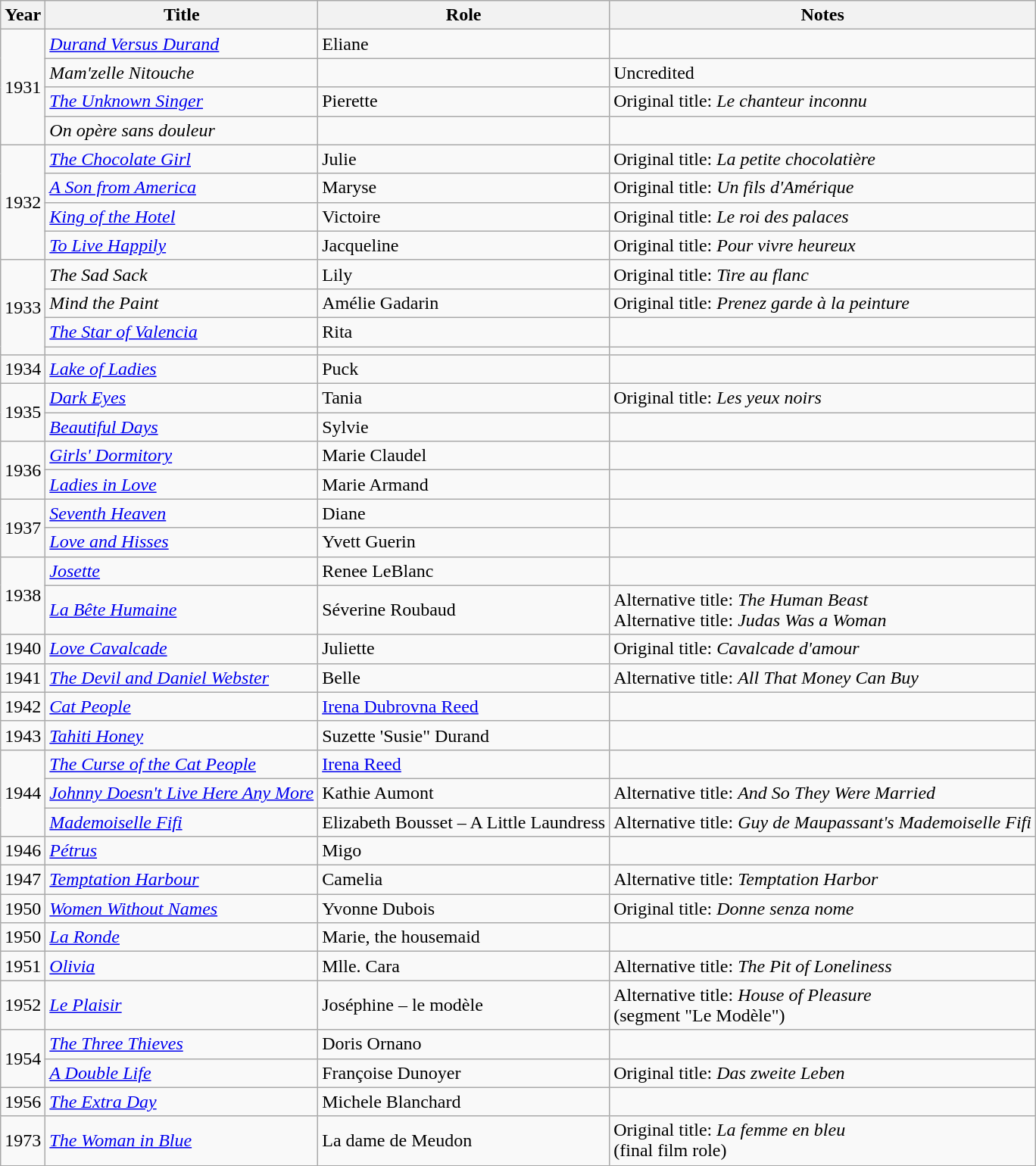<table class="wikitable">
<tr>
<th>Year</th>
<th>Title</th>
<th>Role</th>
<th>Notes</th>
</tr>
<tr>
<td rowspan=4>1931</td>
<td><em><a href='#'>Durand Versus Durand</a></em></td>
<td>Eliane</td>
<td></td>
</tr>
<tr>
<td><em>Mam'zelle Nitouche</em></td>
<td></td>
<td>Uncredited</td>
</tr>
<tr>
<td><em><a href='#'>The Unknown Singer</a></em></td>
<td>Pierette</td>
<td>Original title: <em>Le chanteur inconnu</em></td>
</tr>
<tr>
<td><em>On opère sans douleur</em></td>
<td></td>
<td></td>
</tr>
<tr>
<td rowspan=4>1932</td>
<td><em><a href='#'>The Chocolate Girl</a></em></td>
<td>Julie</td>
<td>Original title: <em>La petite chocolatière</em></td>
</tr>
<tr>
<td><em><a href='#'>A Son from America</a></em></td>
<td>Maryse</td>
<td>Original title: <em>Un fils d'Amérique</em></td>
</tr>
<tr>
<td><em><a href='#'>King of the Hotel</a></em></td>
<td>Victoire</td>
<td>Original title: <em>Le roi des palaces</em></td>
</tr>
<tr>
<td><em><a href='#'>To Live Happily</a></em></td>
<td>Jacqueline</td>
<td>Original title: <em>Pour vivre heureux</em></td>
</tr>
<tr>
<td rowspan=4>1933</td>
<td><em>The Sad Sack</em></td>
<td>Lily</td>
<td>Original title: <em>Tire au flanc</em></td>
</tr>
<tr>
<td><em>Mind the Paint</em></td>
<td>Amélie Gadarin</td>
<td>Original title: <em>Prenez garde à la peinture</em></td>
</tr>
<tr>
<td><em><a href='#'>The Star of Valencia</a></em></td>
<td>Rita</td>
<td></td>
</tr>
<tr>
<td><em></em></td>
<td></td>
<td></td>
</tr>
<tr>
<td>1934</td>
<td><em><a href='#'>Lake of Ladies</a></em></td>
<td>Puck</td>
<td></td>
</tr>
<tr>
<td rowspan=2>1935</td>
<td><em><a href='#'>Dark Eyes</a></em></td>
<td>Tania</td>
<td>Original title: <em>Les yeux noirs</em></td>
</tr>
<tr>
<td><em><a href='#'>Beautiful Days</a></em></td>
<td>Sylvie</td>
<td></td>
</tr>
<tr>
<td rowspan=2>1936</td>
<td><em><a href='#'>Girls' Dormitory</a></em></td>
<td>Marie Claudel</td>
<td></td>
</tr>
<tr>
<td><em><a href='#'>Ladies in Love</a></em></td>
<td>Marie Armand</td>
<td></td>
</tr>
<tr>
<td rowspan=2>1937</td>
<td><em><a href='#'>Seventh Heaven</a></em></td>
<td>Diane</td>
<td></td>
</tr>
<tr>
<td><em><a href='#'>Love and Hisses</a></em></td>
<td>Yvett Guerin</td>
<td></td>
</tr>
<tr>
<td rowspan=2>1938</td>
<td><em><a href='#'>Josette</a></em></td>
<td>Renee LeBlanc</td>
<td></td>
</tr>
<tr>
<td><em><a href='#'>La Bête Humaine</a></em></td>
<td>Séverine Roubaud</td>
<td>Alternative title: <em>The Human Beast</em><br>Alternative title: <em>Judas Was a Woman</em></td>
</tr>
<tr>
<td>1940</td>
<td><em><a href='#'>Love Cavalcade</a></em></td>
<td>Juliette</td>
<td>Original title: <em>Cavalcade d'amour</em></td>
</tr>
<tr>
<td>1941</td>
<td><em><a href='#'>The Devil and Daniel Webster</a></em></td>
<td>Belle</td>
<td>Alternative title: <em>All That Money Can Buy</em></td>
</tr>
<tr>
<td>1942</td>
<td><em><a href='#'>Cat People</a></em></td>
<td><a href='#'>Irena Dubrovna Reed</a></td>
<td></td>
</tr>
<tr>
<td>1943</td>
<td><em><a href='#'>Tahiti Honey</a></em></td>
<td>Suzette 'Susie" Durand</td>
<td></td>
</tr>
<tr>
<td rowspan=3>1944</td>
<td><em><a href='#'>The Curse of the Cat People</a></em></td>
<td><a href='#'>Irena Reed</a></td>
<td></td>
</tr>
<tr>
<td><em><a href='#'>Johnny Doesn't Live Here Any More</a></em></td>
<td>Kathie Aumont</td>
<td>Alternative title: <em>And So They Were Married</em></td>
</tr>
<tr>
<td><em><a href='#'>Mademoiselle Fifi</a></em></td>
<td>Elizabeth Bousset – A Little Laundress</td>
<td>Alternative title: <em>Guy de Maupassant's Mademoiselle Fifi</em></td>
</tr>
<tr>
<td>1946</td>
<td><em><a href='#'>Pétrus</a></em></td>
<td>Migo</td>
<td></td>
</tr>
<tr>
<td>1947</td>
<td><em><a href='#'>Temptation Harbour</a></em></td>
<td>Camelia</td>
<td>Alternative title: <em>Temptation Harbor</em></td>
</tr>
<tr>
<td>1950</td>
<td><em><a href='#'>Women Without Names</a></em></td>
<td>Yvonne Dubois</td>
<td>Original title: <em>Donne senza nome</em></td>
</tr>
<tr>
<td>1950</td>
<td><em><a href='#'>La Ronde</a></em></td>
<td>Marie, the housemaid</td>
<td></td>
</tr>
<tr>
<td>1951</td>
<td><em><a href='#'>Olivia</a></em></td>
<td>Mlle. Cara</td>
<td>Alternative title: <em>The Pit of Loneliness</em></td>
</tr>
<tr>
<td>1952</td>
<td><em><a href='#'>Le Plaisir</a></em></td>
<td>Joséphine – le modèle</td>
<td>Alternative title: <em>House of Pleasure</em><br>(segment "Le Modèle")</td>
</tr>
<tr>
<td rowspan=2>1954</td>
<td><em><a href='#'>The Three Thieves</a></em></td>
<td>Doris Ornano</td>
<td></td>
</tr>
<tr>
<td><em><a href='#'>A Double Life</a></em></td>
<td>Françoise Dunoyer</td>
<td>Original title: <em>Das zweite Leben</em></td>
</tr>
<tr>
<td>1956</td>
<td><em><a href='#'>The Extra Day</a></em></td>
<td>Michele Blanchard</td>
<td></td>
</tr>
<tr>
<td>1973</td>
<td><em><a href='#'>The Woman in Blue</a></em></td>
<td>La dame de Meudon</td>
<td>Original title: <em>La femme en bleu</em><br>(final film role)</td>
</tr>
</table>
